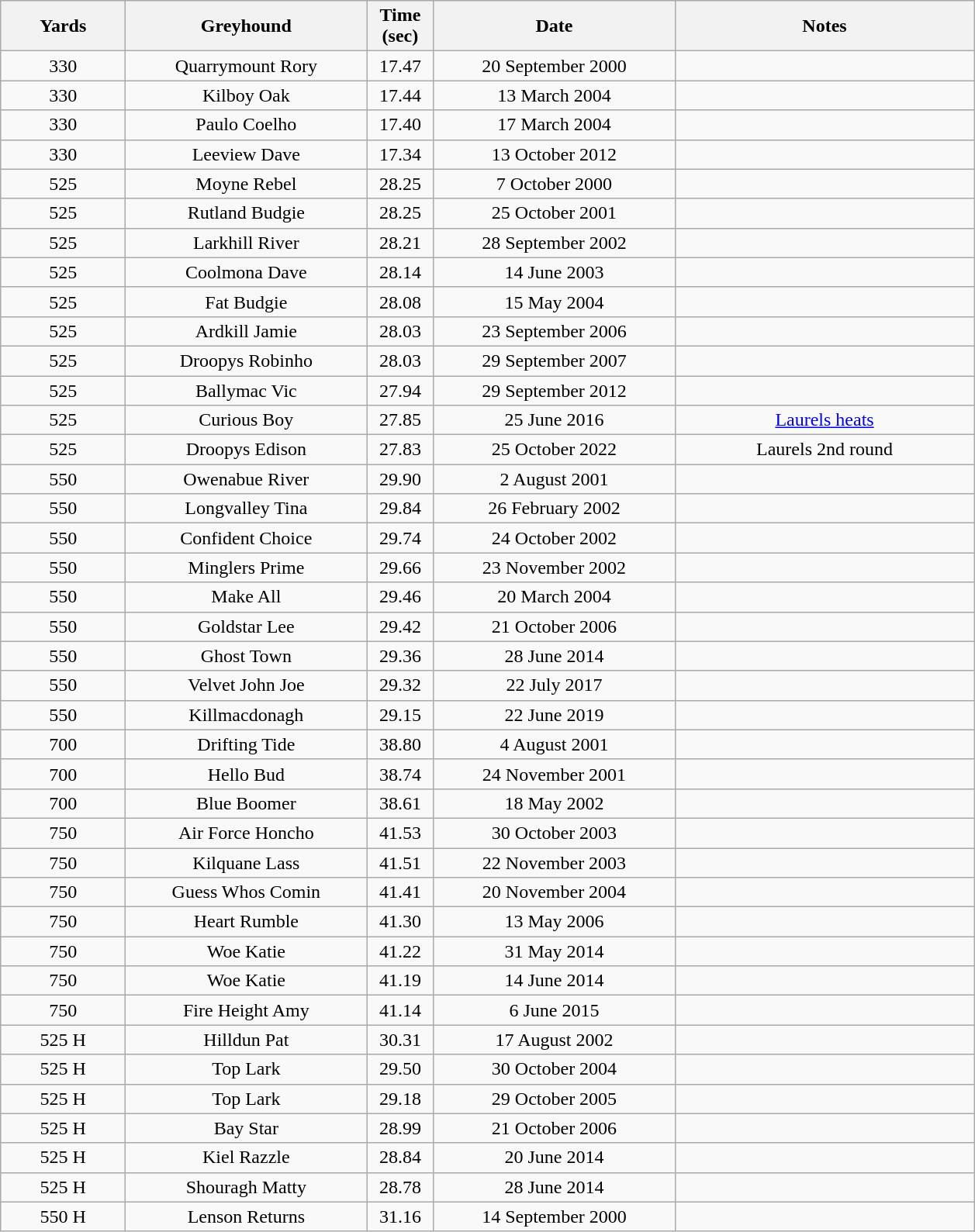<table class="wikitable style="font-size: 100%">
<tr>
<th width=100>Yards</th>
<th width=200>Greyhound</th>
<th width=50>Time (sec)</th>
<th width=200>Date</th>
<th width=250>Notes</th>
</tr>
<tr align=center>
<td>330</td>
<td>Quarrymount Rory</td>
<td>17.47</td>
<td>20 September 2000</td>
<td></td>
</tr>
<tr align=center>
<td>330</td>
<td>Kilboy Oak</td>
<td>17.44</td>
<td>13 March 2004</td>
<td></td>
</tr>
<tr align=center>
<td>330</td>
<td>Paulo Coelho</td>
<td>17.40</td>
<td>17 March 2004</td>
<td></td>
</tr>
<tr align=center>
<td>330</td>
<td>Leeview Dave</td>
<td>17.34</td>
<td>13 October 2012</td>
<td></td>
</tr>
<tr align=center>
<td>525</td>
<td>Moyne Rebel</td>
<td>28.25</td>
<td>7 October 2000</td>
<td></td>
</tr>
<tr align=center>
<td>525</td>
<td>Rutland Budgie</td>
<td>28.25</td>
<td>25 October 2001</td>
<td></td>
</tr>
<tr align=center>
<td>525</td>
<td>Larkhill River</td>
<td>28.21</td>
<td>28 September 2002</td>
<td></td>
</tr>
<tr align=center>
<td>525</td>
<td>Coolmona Dave</td>
<td>28.14</td>
<td>14 June 2003</td>
<td></td>
</tr>
<tr align=center>
<td>525</td>
<td>Fat Budgie</td>
<td>28.08</td>
<td>15 May 2004</td>
<td></td>
</tr>
<tr align=center>
<td>525</td>
<td>Ardkill Jamie</td>
<td>28.03</td>
<td>23 September 2006</td>
<td></td>
</tr>
<tr align=center>
<td>525</td>
<td>Droopys Robinho</td>
<td>28.03</td>
<td>29 September 2007</td>
<td></td>
</tr>
<tr align=center>
<td>525</td>
<td>Ballymac Vic</td>
<td>27.94</td>
<td>29 September 2012</td>
<td></td>
</tr>
<tr align=center>
<td>525</td>
<td>Curious Boy</td>
<td>27.85</td>
<td>25 June 2016</td>
<td><a href='#'>Laurels heats</a></td>
</tr>
<tr align=center>
<td>525</td>
<td>Droopys Edison</td>
<td>27.83</td>
<td>25 October 2022</td>
<td>Laurels 2nd round</td>
</tr>
<tr align=center>
<td>550</td>
<td>Owenabue River</td>
<td>29.90</td>
<td>2 August 2001</td>
<td></td>
</tr>
<tr align=center>
<td>550</td>
<td>Longvalley Tina</td>
<td>29.84</td>
<td>26 February 2002</td>
<td></td>
</tr>
<tr align=center>
<td>550</td>
<td>Confident Choice</td>
<td>29.74</td>
<td>24 October 2002</td>
<td></td>
</tr>
<tr align=center>
<td>550</td>
<td>Minglers Prime</td>
<td>29.66</td>
<td>23 November 2002</td>
<td></td>
</tr>
<tr align=center>
<td>550</td>
<td>Make All</td>
<td>29.46</td>
<td>20 March 2004</td>
<td></td>
</tr>
<tr align=center>
<td>550</td>
<td>Goldstar Lee</td>
<td>29.42</td>
<td>21 October 2006</td>
<td></td>
</tr>
<tr align=center>
<td>550</td>
<td>Ghost Town</td>
<td>29.36</td>
<td>28 June 2014</td>
<td></td>
</tr>
<tr align=center>
<td>550</td>
<td>Velvet John Joe</td>
<td>29.32</td>
<td>22 July 2017</td>
<td></td>
</tr>
<tr align=center>
<td>550</td>
<td>Killmacdonagh</td>
<td>29.15</td>
<td>22 June 2019</td>
<td></td>
</tr>
<tr align=center>
<td>700</td>
<td>Drifting Tide</td>
<td>38.80</td>
<td>4 August 2001</td>
<td></td>
</tr>
<tr align=center>
<td>700</td>
<td>Hello Bud</td>
<td>38.74</td>
<td>24 November 2001</td>
<td></td>
</tr>
<tr align=center>
<td>700</td>
<td>Blue Boomer</td>
<td>38.61</td>
<td>18 May 2002</td>
<td></td>
</tr>
<tr align=center>
<td>750</td>
<td>Air Force Honcho</td>
<td>41.53</td>
<td>30 October 2003</td>
<td></td>
</tr>
<tr align=center>
<td>750</td>
<td>Kilquane Lass</td>
<td>41.51</td>
<td>22 November 2003</td>
<td></td>
</tr>
<tr align=center>
<td>750</td>
<td>Guess Whos Comin</td>
<td>41.41</td>
<td>20 November 2004</td>
<td></td>
</tr>
<tr align=center>
<td>750</td>
<td>Heart Rumble</td>
<td>41.30</td>
<td>13 May 2006</td>
<td></td>
</tr>
<tr align=center>
<td>750</td>
<td>Woe Katie</td>
<td>41.22</td>
<td>31 May 2014</td>
<td></td>
</tr>
<tr align=center>
<td>750</td>
<td>Woe Katie</td>
<td>41.19</td>
<td>14 June 2014</td>
<td></td>
</tr>
<tr align=center>
<td>750</td>
<td>Fire Height Amy</td>
<td>41.14</td>
<td>6 June 2015</td>
<td></td>
</tr>
<tr align=center>
<td>525 H</td>
<td>Hilldun Pat</td>
<td>30.31</td>
<td>17 August 2002</td>
<td></td>
</tr>
<tr align=center>
<td>525 H</td>
<td>Top Lark</td>
<td>29.50</td>
<td>30 October 2004</td>
<td></td>
</tr>
<tr align=center>
<td>525 H</td>
<td>Top Lark</td>
<td>29.18</td>
<td>29 October 2005</td>
<td></td>
</tr>
<tr align=center>
<td>525 H</td>
<td>Bay Star</td>
<td>28.99</td>
<td>21 October 2006</td>
<td></td>
</tr>
<tr align=center>
<td>525 H</td>
<td>Kiel Razzle</td>
<td>28.84</td>
<td>20 June 2014</td>
<td></td>
</tr>
<tr align=center>
<td>525 H</td>
<td>Shouragh Matty</td>
<td>28.78</td>
<td>28 June 2014</td>
<td></td>
</tr>
<tr align=center>
<td>550 H</td>
<td>Lenson Returns</td>
<td>31.16</td>
<td>14 September 2000</td>
<td></td>
</tr>
</table>
